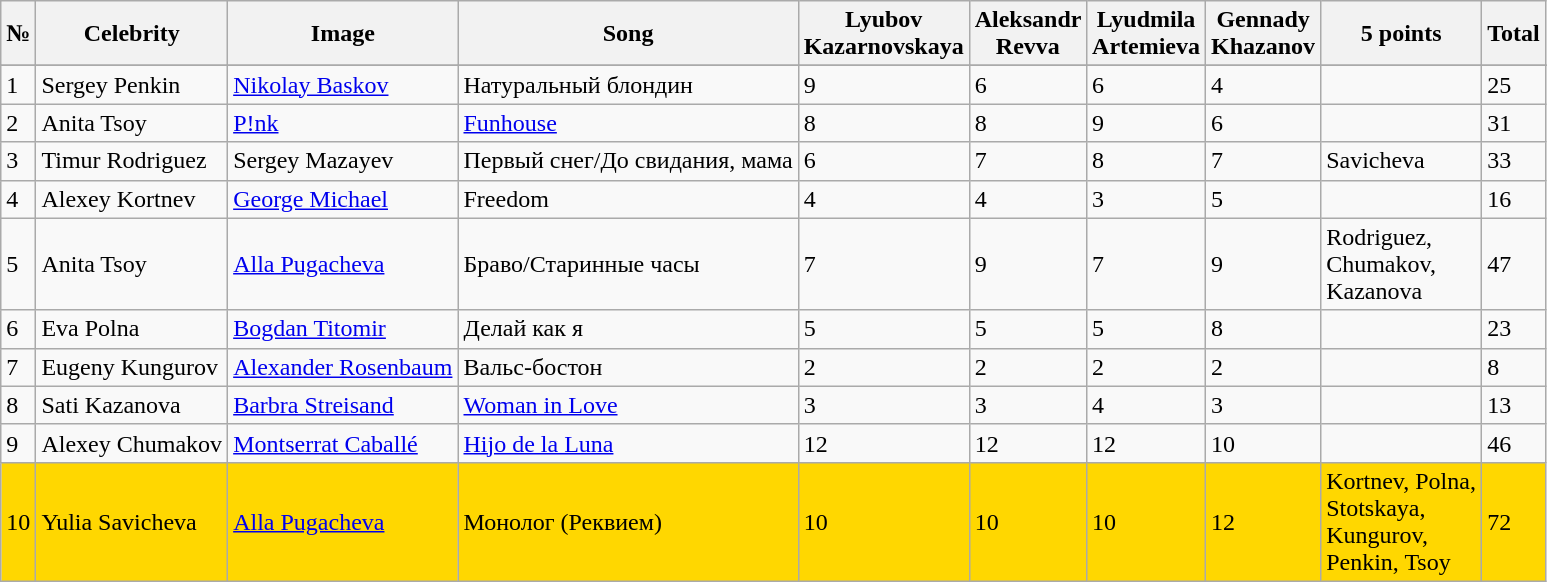<table class="wikitable sortable">
<tr>
<th>№</th>
<th>Celebrity</th>
<th>Image</th>
<th>Song</th>
<th width=20>Lyubov Kazarnovskaya</th>
<th width=20>Aleksandr Revva</th>
<th width=20>Lyudmila Artemieva</th>
<th width=20>Gennady Khazanov</th>
<th width=100>5 points</th>
<th>Total</th>
</tr>
<tr>
</tr>
<tr>
<td>1</td>
<td>Sergey Penkin</td>
<td><a href='#'>Nikolay Baskov</a></td>
<td>Натуральный блондин</td>
<td>9</td>
<td>6</td>
<td>6</td>
<td>4</td>
<td></td>
<td>25</td>
</tr>
<tr>
<td>2</td>
<td>Anita Tsoy</td>
<td><a href='#'>P!nk</a></td>
<td><a href='#'>Funhouse</a></td>
<td>8</td>
<td>8</td>
<td>9</td>
<td>6</td>
<td></td>
<td>31</td>
</tr>
<tr>
<td>3</td>
<td>Timur Rodriguez</td>
<td>Sergey Mazayev</td>
<td>Первый снег/До свидания, мама</td>
<td>6</td>
<td>7</td>
<td>8</td>
<td>7</td>
<td>Savicheva</td>
<td>33</td>
</tr>
<tr>
<td>4</td>
<td>Alexey Kortnev</td>
<td><a href='#'>George Michael</a></td>
<td>Freedom</td>
<td>4</td>
<td>4</td>
<td>3</td>
<td>5</td>
<td></td>
<td>16</td>
</tr>
<tr>
<td>5</td>
<td>Anita Tsoy</td>
<td><a href='#'>Alla Pugacheva</a></td>
<td>Браво/Старинные часы</td>
<td>7</td>
<td>9</td>
<td>7</td>
<td>9</td>
<td>Rodriguez, Chumakov, Kazanova</td>
<td>47</td>
</tr>
<tr>
<td>6</td>
<td>Eva Polna</td>
<td><a href='#'>Bogdan Titomir</a></td>
<td>Делай как я</td>
<td>5</td>
<td>5</td>
<td>5</td>
<td>8</td>
<td></td>
<td>23</td>
</tr>
<tr>
<td>7</td>
<td>Eugeny Kungurov</td>
<td><a href='#'>Alexander Rosenbaum</a></td>
<td>Вальс-бостон</td>
<td>2</td>
<td>2</td>
<td>2</td>
<td>2</td>
<td></td>
<td>8</td>
</tr>
<tr>
<td>8</td>
<td>Sati Kazanova</td>
<td><a href='#'>Barbra Streisand</a></td>
<td><a href='#'>Woman in Love</a></td>
<td>3</td>
<td>3</td>
<td>4</td>
<td>3</td>
<td></td>
<td>13</td>
</tr>
<tr>
<td>9</td>
<td>Alexey Chumakov</td>
<td><a href='#'>Montserrat Caballé</a></td>
<td><a href='#'>Hijo de la Luna</a></td>
<td>12</td>
<td>12</td>
<td>12</td>
<td>10</td>
<td></td>
<td>46</td>
</tr>
<tr style="background: gold">
<td>10</td>
<td>Yulia Savicheva</td>
<td><a href='#'>Alla Pugacheva</a></td>
<td>Монолог (Реквием)</td>
<td>10</td>
<td>10</td>
<td>10</td>
<td>12</td>
<td>Kortnev, Polna, Stotskaya, Kungurov, Penkin, Tsoy</td>
<td>72</td>
</tr>
</table>
